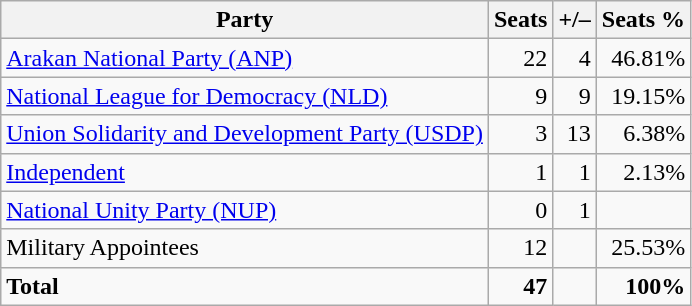<table class=wikitable style=text-align:right>
<tr>
<th>Party</th>
<th>Seats</th>
<th>+/–</th>
<th>Seats %</th>
</tr>
<tr>
<td align=left><a href='#'>Arakan National Party (ANP)</a></td>
<td>22</td>
<td>4</td>
<td>46.81%</td>
</tr>
<tr>
<td align=left><a href='#'>National League for Democracy (NLD)</a></td>
<td>9</td>
<td>9</td>
<td>19.15%</td>
</tr>
<tr>
<td align=left><a href='#'>Union Solidarity and Development Party (USDP)</a></td>
<td>3</td>
<td>13</td>
<td>6.38%</td>
</tr>
<tr>
<td align=left><a href='#'>Independent</a></td>
<td>1</td>
<td>1</td>
<td>2.13%</td>
</tr>
<tr>
<td align=left><a href='#'>National Unity Party (NUP)</a></td>
<td>0</td>
<td>1</td>
</tr>
<tr>
<td align=left>Military Appointees</td>
<td>12</td>
<td></td>
<td>25.53%</td>
</tr>
<tr>
<td align=left><strong>Total</strong></td>
<td><strong>47</strong></td>
<td></td>
<td><strong>100%</strong></td>
</tr>
</table>
